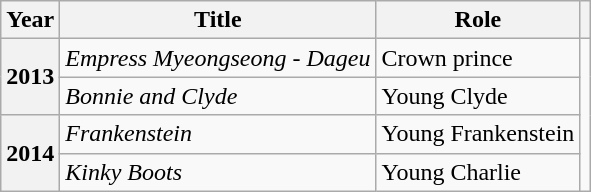<table class="wikitable plainrowheaders sortable">
<tr>
<th scope="col">Year</th>
<th scope="col">Title</th>
<th scope="col">Role</th>
<th scope="col" class="unsortable"></th>
</tr>
<tr>
<th scope="row" rowspan="2">2013</th>
<td><em>Empress Myeongseong - Dageu</em></td>
<td>Crown prince</td>
<td style="text-align:center" rowspan="4"></td>
</tr>
<tr>
<td><em>Bonnie and Clyde</em></td>
<td>Young Clyde</td>
</tr>
<tr>
<th scope="row" rowspan="2">2014</th>
<td><em>Frankenstein</em></td>
<td>Young Frankenstein</td>
</tr>
<tr>
<td><em>Kinky Boots</em></td>
<td>Young Charlie</td>
</tr>
</table>
